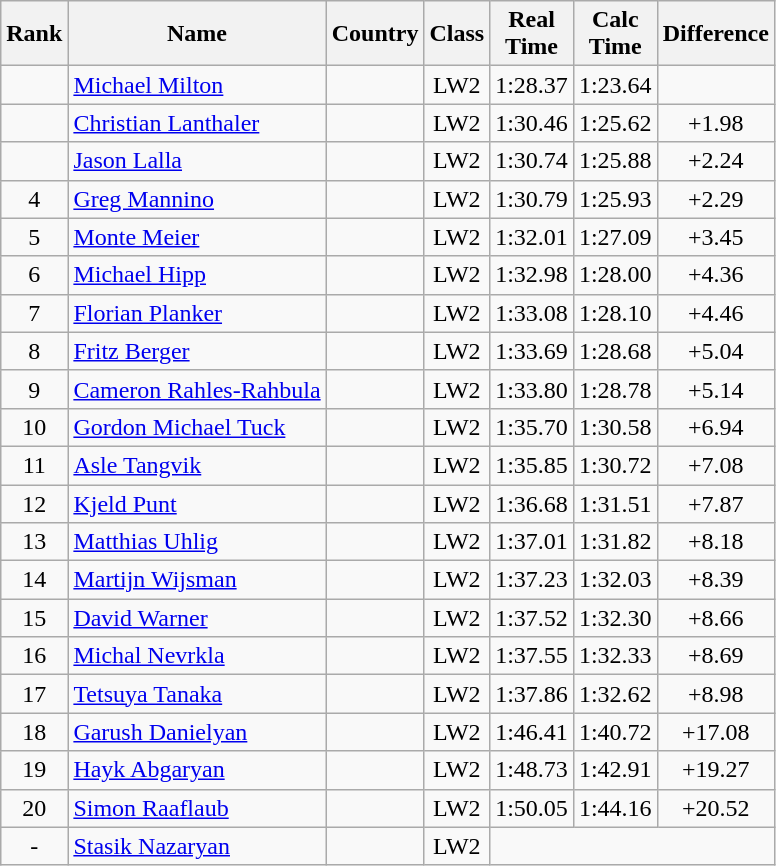<table class="wikitable sortable" style="text-align:center">
<tr>
<th>Rank</th>
<th>Name</th>
<th>Country</th>
<th>Class</th>
<th>Real<br>Time</th>
<th>Calc<br>Time</th>
<th Class="unsortable">Difference</th>
</tr>
<tr>
<td></td>
<td align=left><a href='#'>Michael Milton</a></td>
<td align=left></td>
<td>LW2</td>
<td>1:28.37</td>
<td>1:23.64</td>
</tr>
<tr>
<td></td>
<td align=left><a href='#'>Christian Lanthaler</a></td>
<td align=left></td>
<td>LW2</td>
<td>1:30.46</td>
<td>1:25.62</td>
<td>+1.98</td>
</tr>
<tr>
<td></td>
<td align=left><a href='#'>Jason Lalla</a></td>
<td align=left></td>
<td>LW2</td>
<td>1:30.74</td>
<td>1:25.88</td>
<td>+2.24</td>
</tr>
<tr>
<td>4</td>
<td align=left><a href='#'>Greg Mannino</a></td>
<td align=left></td>
<td>LW2</td>
<td>1:30.79</td>
<td>1:25.93</td>
<td>+2.29</td>
</tr>
<tr>
<td>5</td>
<td align=left><a href='#'>Monte Meier</a></td>
<td align=left></td>
<td>LW2</td>
<td>1:32.01</td>
<td>1:27.09</td>
<td>+3.45</td>
</tr>
<tr>
<td>6</td>
<td align=left><a href='#'>Michael Hipp</a></td>
<td align=left></td>
<td>LW2</td>
<td>1:32.98</td>
<td>1:28.00</td>
<td>+4.36</td>
</tr>
<tr>
<td>7</td>
<td align=left><a href='#'>Florian Planker</a></td>
<td align=left></td>
<td>LW2</td>
<td>1:33.08</td>
<td>1:28.10</td>
<td>+4.46</td>
</tr>
<tr>
<td>8</td>
<td align=left><a href='#'>Fritz Berger</a></td>
<td align=left></td>
<td>LW2</td>
<td>1:33.69</td>
<td>1:28.68</td>
<td>+5.04</td>
</tr>
<tr>
<td>9</td>
<td align=left><a href='#'>Cameron Rahles-Rahbula</a></td>
<td align=left></td>
<td>LW2</td>
<td>1:33.80</td>
<td>1:28.78</td>
<td>+5.14</td>
</tr>
<tr>
<td>10</td>
<td align=left><a href='#'>Gordon Michael Tuck</a></td>
<td align=left></td>
<td>LW2</td>
<td>1:35.70</td>
<td>1:30.58</td>
<td>+6.94</td>
</tr>
<tr>
<td>11</td>
<td align=left><a href='#'>Asle Tangvik</a></td>
<td align=left></td>
<td>LW2</td>
<td>1:35.85</td>
<td>1:30.72</td>
<td>+7.08</td>
</tr>
<tr>
<td>12</td>
<td align=left><a href='#'>Kjeld Punt</a></td>
<td align=left></td>
<td>LW2</td>
<td>1:36.68</td>
<td>1:31.51</td>
<td>+7.87</td>
</tr>
<tr>
<td>13</td>
<td align=left><a href='#'>Matthias Uhlig</a></td>
<td align=left></td>
<td>LW2</td>
<td>1:37.01</td>
<td>1:31.82</td>
<td>+8.18</td>
</tr>
<tr>
<td>14</td>
<td align=left><a href='#'>Martijn Wijsman</a></td>
<td align=left></td>
<td>LW2</td>
<td>1:37.23</td>
<td>1:32.03</td>
<td>+8.39</td>
</tr>
<tr>
<td>15</td>
<td align=left><a href='#'>David Warner</a></td>
<td align=left></td>
<td>LW2</td>
<td>1:37.52</td>
<td>1:32.30</td>
<td>+8.66</td>
</tr>
<tr>
<td>16</td>
<td align=left><a href='#'>Michal Nevrkla</a></td>
<td align=left></td>
<td>LW2</td>
<td>1:37.55</td>
<td>1:32.33</td>
<td>+8.69</td>
</tr>
<tr>
<td>17</td>
<td align=left><a href='#'>Tetsuya Tanaka</a></td>
<td align=left></td>
<td>LW2</td>
<td>1:37.86</td>
<td>1:32.62</td>
<td>+8.98</td>
</tr>
<tr>
<td>18</td>
<td align=left><a href='#'>Garush Danielyan</a></td>
<td align=left></td>
<td>LW2</td>
<td>1:46.41</td>
<td>1:40.72</td>
<td>+17.08</td>
</tr>
<tr>
<td>19</td>
<td align=left><a href='#'>Hayk Abgaryan</a></td>
<td align=left></td>
<td>LW2</td>
<td>1:48.73</td>
<td>1:42.91</td>
<td>+19.27</td>
</tr>
<tr>
<td>20</td>
<td align=left><a href='#'>Simon Raaflaub</a></td>
<td align=left></td>
<td>LW2</td>
<td>1:50.05</td>
<td>1:44.16</td>
<td>+20.52</td>
</tr>
<tr>
<td>-</td>
<td align=left><a href='#'>Stasik Nazaryan</a></td>
<td align=left></td>
<td>LW2</td>
<td colspan=3></td>
</tr>
</table>
